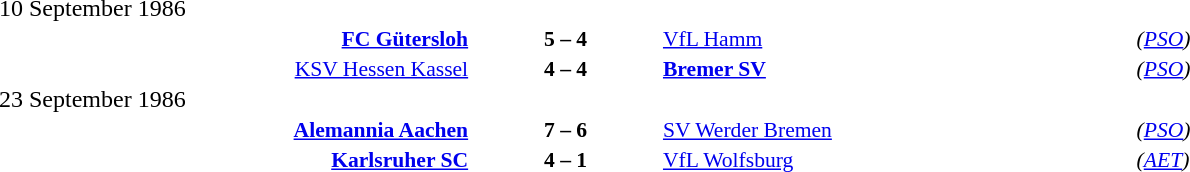<table width=100% cellspacing=1>
<tr>
<th width=25%></th>
<th width=10%></th>
<th width=25%></th>
<th></th>
</tr>
<tr>
<td>10 September 1986</td>
</tr>
<tr style=font-size:90%>
<td align=right><strong><a href='#'>FC Gütersloh</a></strong></td>
<td align=center><strong>5 – 4</strong></td>
<td><a href='#'>VfL Hamm</a></td>
<td><em>(<a href='#'>PSO</a>)</em></td>
</tr>
<tr style=font-size:90%>
<td align=right><a href='#'>KSV Hessen Kassel</a></td>
<td align=center><strong>4 – 4</strong></td>
<td><strong><a href='#'>Bremer SV</a></strong></td>
<td><em>(<a href='#'>PSO</a>)</em></td>
</tr>
<tr>
<td>23 September 1986</td>
</tr>
<tr style=font-size:90%>
<td align=right><strong><a href='#'>Alemannia Aachen</a></strong></td>
<td align=center><strong>7 – 6</strong></td>
<td><a href='#'>SV Werder Bremen</a></td>
<td><em>(<a href='#'>PSO</a>)</em></td>
</tr>
<tr style=font-size:90%>
<td align=right><strong><a href='#'>Karlsruher SC</a></strong></td>
<td align=center><strong>4 – 1</strong></td>
<td><a href='#'>VfL Wolfsburg</a></td>
<td><em>(<a href='#'>AET</a>)</em></td>
</tr>
</table>
